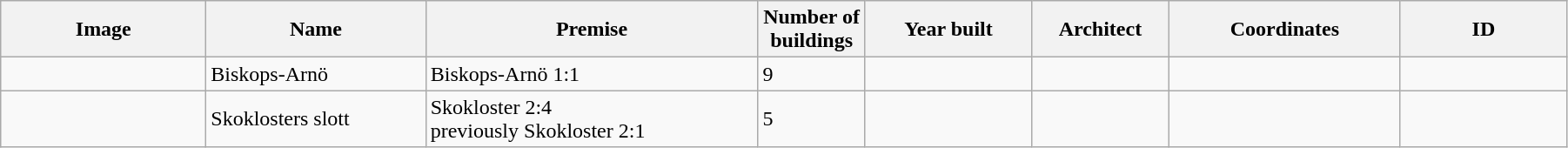<table class="wikitable" width="95%">
<tr>
<th width="150">Image</th>
<th>Name</th>
<th>Premise</th>
<th width="75">Number of<br>buildings</th>
<th width="120">Year built</th>
<th>Architect</th>
<th width="170">Coordinates</th>
<th width="120">ID</th>
</tr>
<tr>
<td></td>
<td>Biskops-Arnö</td>
<td>Biskops-Arnö 1:1</td>
<td>9</td>
<td></td>
<td></td>
<td></td>
<td></td>
</tr>
<tr>
<td></td>
<td>Skoklosters slott</td>
<td>Skokloster 2:4<br>previously Skokloster 2:1</td>
<td>5</td>
<td></td>
<td></td>
<td></td>
<td></td>
</tr>
</table>
